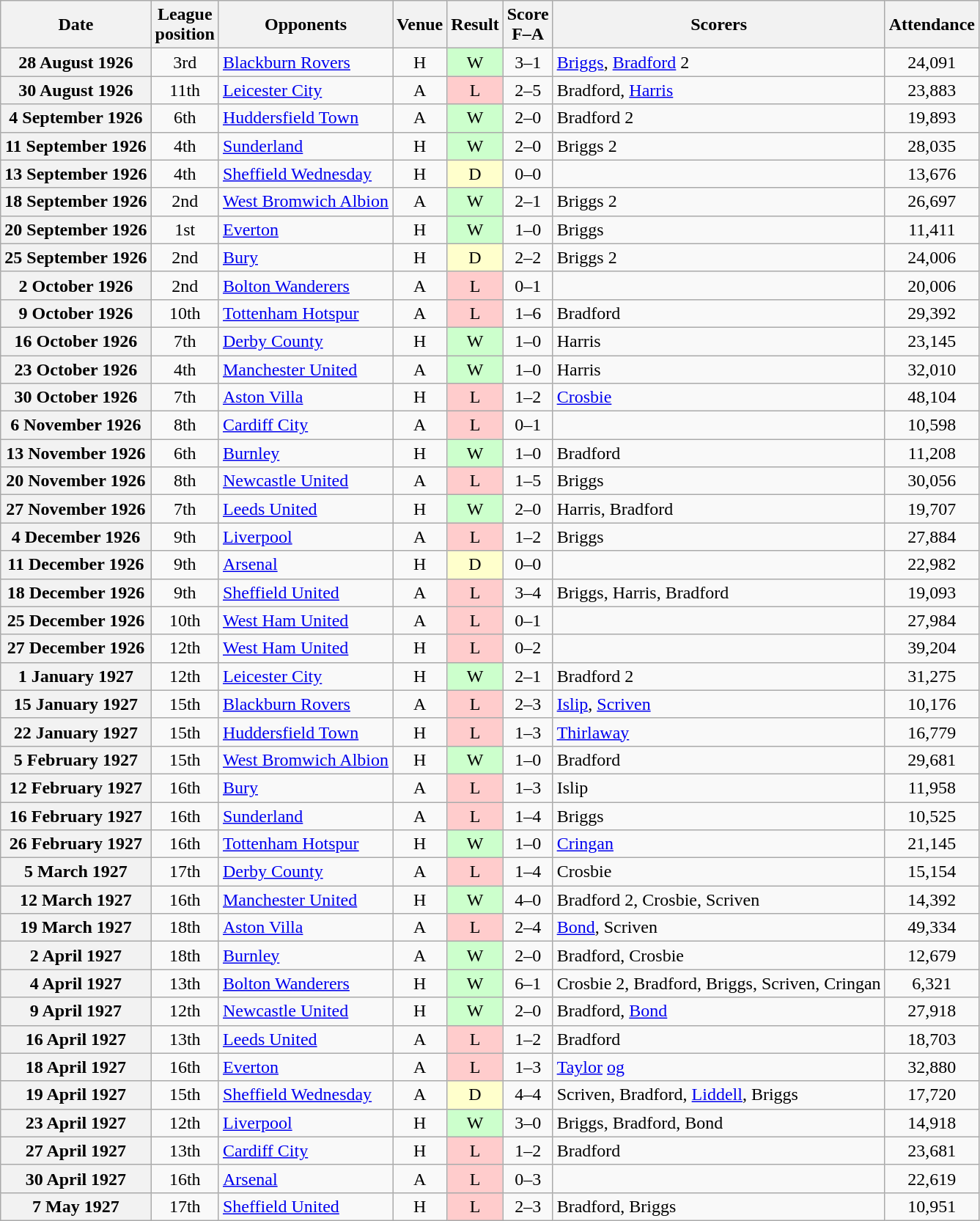<table class="wikitable plainrowheaders" style="text-align:center">
<tr>
<th scope="col">Date</th>
<th scope="col">League<br>position</th>
<th scope="col">Opponents</th>
<th scope="col">Venue</th>
<th scope="col">Result</th>
<th scope="col">Score<br>F–A</th>
<th scope="col">Scorers</th>
<th scope="col">Attendance</th>
</tr>
<tr>
<th scope="row">28 August 1926</th>
<td>3rd</td>
<td align="left"><a href='#'>Blackburn Rovers</a></td>
<td>H</td>
<td style=background:#cfc>W</td>
<td>3–1</td>
<td align="left"><a href='#'>Briggs</a>, <a href='#'>Bradford</a> 2</td>
<td>24,091</td>
</tr>
<tr>
<th scope="row">30 August 1926</th>
<td>11th</td>
<td align="left"><a href='#'>Leicester City</a></td>
<td>A</td>
<td style=background:#fcc>L</td>
<td>2–5</td>
<td align="left">Bradford, <a href='#'>Harris</a></td>
<td>23,883</td>
</tr>
<tr>
<th scope="row">4 September 1926</th>
<td>6th</td>
<td align="left"><a href='#'>Huddersfield Town</a></td>
<td>A</td>
<td style=background:#cfc>W</td>
<td>2–0</td>
<td align="left">Bradford 2</td>
<td>19,893</td>
</tr>
<tr>
<th scope="row">11 September 1926</th>
<td>4th</td>
<td align="left"><a href='#'>Sunderland</a></td>
<td>H</td>
<td style=background:#cfc>W</td>
<td>2–0</td>
<td align="left">Briggs 2</td>
<td>28,035</td>
</tr>
<tr>
<th scope="row">13 September 1926</th>
<td>4th</td>
<td align="left"><a href='#'>Sheffield Wednesday</a></td>
<td>H</td>
<td style=background:#ffc>D</td>
<td>0–0</td>
<td align="left"></td>
<td>13,676</td>
</tr>
<tr>
<th scope="row">18 September 1926</th>
<td>2nd</td>
<td align="left"><a href='#'>West Bromwich Albion</a></td>
<td>A</td>
<td style=background:#cfc>W</td>
<td>2–1</td>
<td align="left">Briggs 2</td>
<td>26,697</td>
</tr>
<tr>
<th scope="row">20 September 1926</th>
<td>1st</td>
<td align="left"><a href='#'>Everton</a></td>
<td>H</td>
<td style=background:#cfc>W</td>
<td>1–0</td>
<td align="left">Briggs</td>
<td>11,411</td>
</tr>
<tr>
<th scope="row">25 September 1926</th>
<td>2nd</td>
<td align="left"><a href='#'>Bury</a></td>
<td>H</td>
<td style=background:#ffc>D</td>
<td>2–2</td>
<td align="left">Briggs 2</td>
<td>24,006</td>
</tr>
<tr>
<th scope="row">2 October 1926</th>
<td>2nd</td>
<td align="left"><a href='#'>Bolton Wanderers</a></td>
<td>A</td>
<td style=background:#fcc>L</td>
<td>0–1</td>
<td align="left"></td>
<td>20,006</td>
</tr>
<tr>
<th scope="row">9 October 1926</th>
<td>10th</td>
<td align="left"><a href='#'>Tottenham Hotspur</a></td>
<td>A</td>
<td style=background:#fcc>L</td>
<td>1–6</td>
<td align="left">Bradford</td>
<td>29,392</td>
</tr>
<tr>
<th scope="row">16 October 1926</th>
<td>7th</td>
<td align="left"><a href='#'>Derby County</a></td>
<td>H</td>
<td style=background:#cfc>W</td>
<td>1–0</td>
<td align="left">Harris</td>
<td>23,145</td>
</tr>
<tr>
<th scope="row">23 October 1926</th>
<td>4th</td>
<td align="left"><a href='#'>Manchester United</a></td>
<td>A</td>
<td style=background:#cfc>W</td>
<td>1–0</td>
<td align="left">Harris</td>
<td>32,010</td>
</tr>
<tr>
<th scope="row">30 October 1926</th>
<td>7th</td>
<td align="left"><a href='#'>Aston Villa</a></td>
<td>H</td>
<td style=background:#fcc>L</td>
<td>1–2</td>
<td align="left"><a href='#'>Crosbie</a></td>
<td>48,104</td>
</tr>
<tr>
<th scope="row">6 November 1926</th>
<td>8th</td>
<td align="left"><a href='#'>Cardiff City</a></td>
<td>A</td>
<td style=background:#fcc>L</td>
<td>0–1</td>
<td align="left"></td>
<td>10,598</td>
</tr>
<tr>
<th scope="row">13 November 1926</th>
<td>6th</td>
<td align="left"><a href='#'>Burnley</a></td>
<td>H</td>
<td style=background:#cfc>W</td>
<td>1–0</td>
<td align="left">Bradford</td>
<td>11,208</td>
</tr>
<tr>
<th scope="row">20 November 1926</th>
<td>8th</td>
<td align="left"><a href='#'>Newcastle United</a></td>
<td>A</td>
<td style=background:#fcc>L</td>
<td>1–5</td>
<td align="left">Briggs</td>
<td>30,056</td>
</tr>
<tr>
<th scope="row">27 November 1926</th>
<td>7th</td>
<td align="left"><a href='#'>Leeds United</a></td>
<td>H</td>
<td style=background:#cfc>W</td>
<td>2–0</td>
<td align="left">Harris, Bradford</td>
<td>19,707</td>
</tr>
<tr>
<th scope="row">4 December 1926</th>
<td>9th</td>
<td align="left"><a href='#'>Liverpool</a></td>
<td>A</td>
<td style=background:#fcc>L</td>
<td>1–2</td>
<td align="left">Briggs</td>
<td>27,884</td>
</tr>
<tr>
<th scope="row">11 December 1926</th>
<td>9th</td>
<td align="left"><a href='#'>Arsenal</a></td>
<td>H</td>
<td style=background:#ffc>D</td>
<td>0–0</td>
<td align="left"></td>
<td>22,982</td>
</tr>
<tr>
<th scope="row">18 December 1926</th>
<td>9th</td>
<td align="left"><a href='#'>Sheffield United</a></td>
<td>A</td>
<td style=background:#fcc>L</td>
<td>3–4</td>
<td align="left">Briggs, Harris, Bradford</td>
<td>19,093</td>
</tr>
<tr>
<th scope="row">25 December 1926</th>
<td>10th</td>
<td align="left"><a href='#'>West Ham United</a></td>
<td>A</td>
<td style=background:#fcc>L</td>
<td>0–1</td>
<td align="left"></td>
<td>27,984</td>
</tr>
<tr>
<th scope="row">27 December 1926</th>
<td>12th</td>
<td align="left"><a href='#'>West Ham United</a></td>
<td>H</td>
<td style=background:#fcc>L</td>
<td>0–2</td>
<td align="left"></td>
<td>39,204</td>
</tr>
<tr>
<th scope="row">1 January 1927</th>
<td>12th</td>
<td align="left"><a href='#'>Leicester City</a></td>
<td>H</td>
<td style=background:#cfc>W</td>
<td>2–1</td>
<td align="left">Bradford 2</td>
<td>31,275</td>
</tr>
<tr>
<th scope="row">15 January 1927</th>
<td>15th</td>
<td align="left"><a href='#'>Blackburn Rovers</a></td>
<td>A</td>
<td style=background:#fcc>L</td>
<td>2–3</td>
<td align="left"><a href='#'>Islip</a>, <a href='#'>Scriven</a></td>
<td>10,176</td>
</tr>
<tr>
<th scope="row">22 January 1927</th>
<td>15th</td>
<td align="left"><a href='#'>Huddersfield Town</a></td>
<td>H</td>
<td style=background:#fcc>L</td>
<td>1–3</td>
<td align="left"><a href='#'>Thirlaway</a></td>
<td>16,779</td>
</tr>
<tr>
<th scope="row">5 February 1927</th>
<td>15th</td>
<td align="left"><a href='#'>West Bromwich Albion</a></td>
<td>H</td>
<td style=background:#cfc>W</td>
<td>1–0</td>
<td align="left">Bradford</td>
<td>29,681</td>
</tr>
<tr>
<th scope="row">12 February 1927</th>
<td>16th</td>
<td align="left"><a href='#'>Bury</a></td>
<td>A</td>
<td style=background:#fcc>L</td>
<td>1–3</td>
<td align="left">Islip</td>
<td>11,958</td>
</tr>
<tr>
<th scope="row">16 February 1927</th>
<td>16th</td>
<td align="left"><a href='#'>Sunderland</a></td>
<td>A</td>
<td style=background:#fcc>L</td>
<td>1–4</td>
<td align="left">Briggs</td>
<td>10,525</td>
</tr>
<tr>
<th scope="row">26 February 1927</th>
<td>16th</td>
<td align="left"><a href='#'>Tottenham Hotspur</a></td>
<td>H</td>
<td style=background:#cfc>W</td>
<td>1–0</td>
<td align="left"><a href='#'>Cringan</a></td>
<td>21,145</td>
</tr>
<tr>
<th scope="row">5 March 1927</th>
<td>17th</td>
<td align="left"><a href='#'>Derby County</a></td>
<td>A</td>
<td style=background:#fcc>L</td>
<td>1–4</td>
<td align="left">Crosbie</td>
<td>15,154</td>
</tr>
<tr>
<th scope="row">12 March 1927</th>
<td>16th</td>
<td align="left"><a href='#'>Manchester United</a></td>
<td>H</td>
<td style=background:#cfc>W</td>
<td>4–0</td>
<td align="left">Bradford 2, Crosbie, Scriven</td>
<td>14,392</td>
</tr>
<tr>
<th scope="row">19 March 1927</th>
<td>18th</td>
<td align="left"><a href='#'>Aston Villa</a></td>
<td>A</td>
<td style=background:#fcc>L</td>
<td>2–4</td>
<td align="left"><a href='#'>Bond</a>, Scriven</td>
<td>49,334</td>
</tr>
<tr>
<th scope="row">2 April 1927</th>
<td>18th</td>
<td align="left"><a href='#'>Burnley</a></td>
<td>A</td>
<td style=background:#cfc>W</td>
<td>2–0</td>
<td align="left">Bradford, Crosbie</td>
<td>12,679</td>
</tr>
<tr>
<th scope="row">4 April 1927</th>
<td>13th</td>
<td align="left"><a href='#'>Bolton Wanderers</a></td>
<td>H</td>
<td style=background:#cfc>W</td>
<td>6–1</td>
<td align="left">Crosbie 2, Bradford, Briggs, Scriven, Cringan</td>
<td>6,321</td>
</tr>
<tr>
<th scope="row">9 April 1927</th>
<td>12th</td>
<td align="left"><a href='#'>Newcastle United</a></td>
<td>H</td>
<td style=background:#cfc>W</td>
<td>2–0</td>
<td align="left">Bradford, <a href='#'>Bond</a></td>
<td>27,918</td>
</tr>
<tr>
<th scope="row">16 April 1927</th>
<td>13th</td>
<td align="left"><a href='#'>Leeds United</a></td>
<td>A</td>
<td style=background:#fcc>L</td>
<td>1–2</td>
<td align="left">Bradford</td>
<td>18,703</td>
</tr>
<tr>
<th scope="row">18 April 1927</th>
<td>16th</td>
<td align="left"><a href='#'>Everton</a></td>
<td>A</td>
<td style=background:#fcc>L</td>
<td>1–3</td>
<td align="left"><a href='#'>Taylor</a> <a href='#'>og</a></td>
<td>32,880</td>
</tr>
<tr>
<th scope="row">19 April 1927</th>
<td>15th</td>
<td align="left"><a href='#'>Sheffield Wednesday</a></td>
<td>A</td>
<td style=background:#ffc>D</td>
<td>4–4</td>
<td align="left">Scriven, Bradford, <a href='#'>Liddell</a>, Briggs</td>
<td>17,720</td>
</tr>
<tr>
<th scope="row">23 April 1927</th>
<td>12th</td>
<td align="left"><a href='#'>Liverpool</a></td>
<td>H</td>
<td style=background:#cfc>W</td>
<td>3–0</td>
<td align="left">Briggs, Bradford, Bond</td>
<td>14,918</td>
</tr>
<tr>
<th scope="row">27 April 1927</th>
<td>13th</td>
<td align="left"><a href='#'>Cardiff City</a></td>
<td>H</td>
<td style=background:#fcc>L</td>
<td>1–2</td>
<td align="left">Bradford</td>
<td>23,681</td>
</tr>
<tr>
<th scope="row">30 April 1927</th>
<td>16th</td>
<td align="left"><a href='#'>Arsenal</a></td>
<td>A</td>
<td style=background:#fcc>L</td>
<td>0–3</td>
<td align="left"></td>
<td>22,619</td>
</tr>
<tr>
<th scope="row">7 May 1927</th>
<td>17th</td>
<td align="left"><a href='#'>Sheffield United</a></td>
<td>H</td>
<td style=background:#fcc>L</td>
<td>2–3</td>
<td align="left">Bradford, Briggs</td>
<td>10,951</td>
</tr>
</table>
